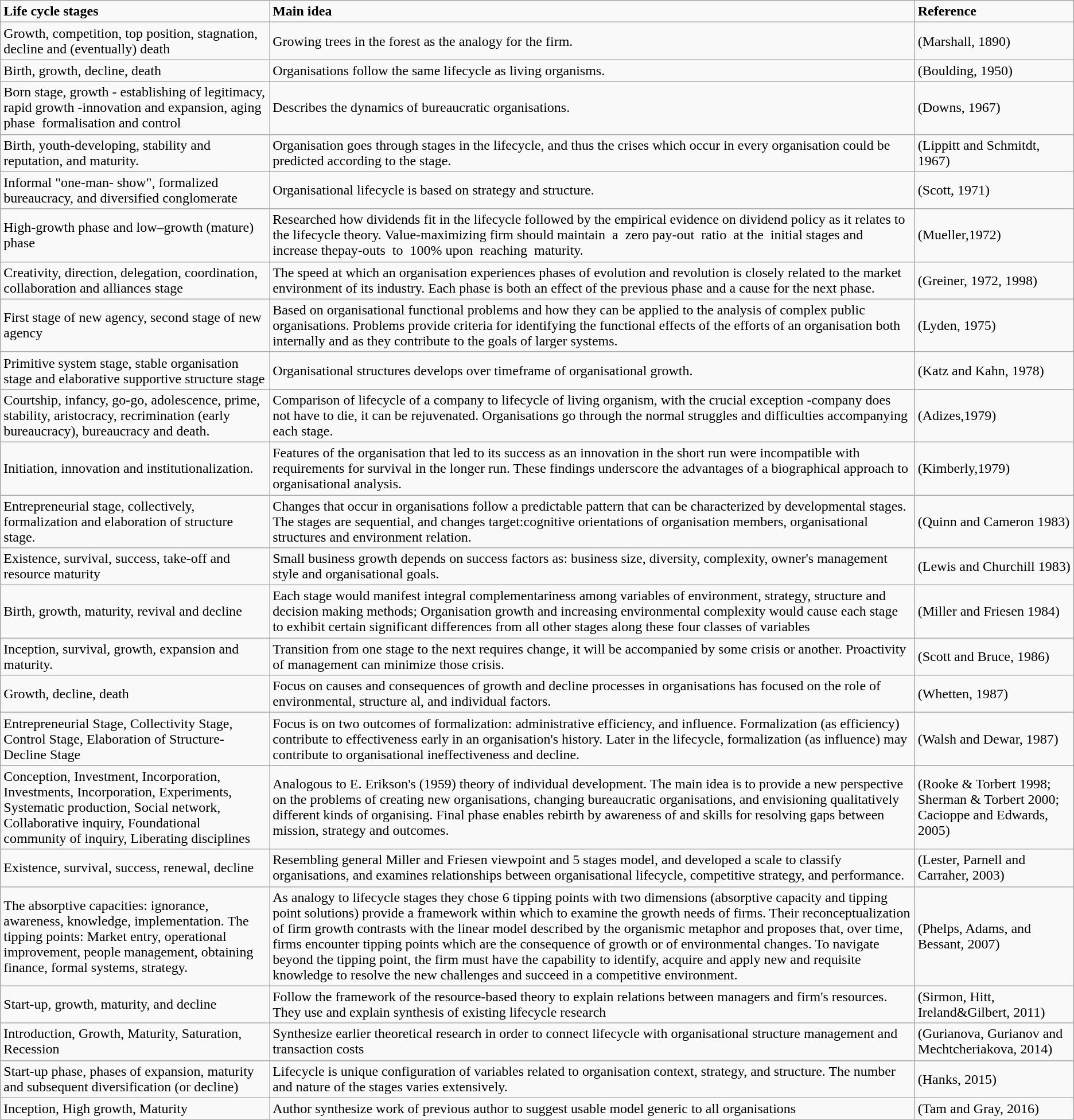<table class="wikitable">
<tr>
<td><strong>Life cycle stages</strong></td>
<td><strong>Main idea</strong></td>
<td><strong>Reference</strong></td>
</tr>
<tr>
<td>Growth, competition, top position,  stagnation, decline and (eventually) death</td>
<td>Growing trees in  the forest as the analogy for the firm.</td>
<td>(Marshall, 1890)</td>
</tr>
<tr>
<td>Birth, growth, decline, death</td>
<td>Organisations  follow the same lifecycle as living organisms.</td>
<td>(Boulding, 1950)</td>
</tr>
<tr>
<td>Born stage, growth - establishing of legitimacy,  rapid growth -innovation and expansion, aging phase  formalisation and control</td>
<td>Describes the dynamics  of bureaucratic organisations.</td>
<td>(Downs, 1967)</td>
</tr>
<tr>
<td>Birth, youth-developing, stability and reputation,  and maturity.</td>
<td>Organisation goes  through stages in the lifecycle, and thus the crises which occur in every organisation  could be predicted according to the stage.</td>
<td>(Lippitt and  Schmitdt, 1967)</td>
</tr>
<tr>
<td>Informal "one-man- show",  formalized bureaucracy, and diversified conglomerate</td>
<td>Organisational lifecycle  is based on strategy and structure.</td>
<td>(Scott, 1971)</td>
</tr>
<tr>
<td>High-growth phase and low–growth  (mature) phase</td>
<td>Researched  how dividends fit in the lifecycle followed by the empirical evidence on  dividend policy as it relates to the lifecycle theory. Value-maximizing firm  should maintain  a  zero   pay-out  ratio  at   the  initial stages and increase  thepay-outs  to  100%   upon  reaching  maturity.</td>
<td>(Mueller,1972)</td>
</tr>
<tr>
<td>Creativity, direction, delegation,  coordination, collaboration and alliances stage</td>
<td>The speed at which  an organisation experiences phases of evolution and revolution is closely  related to the market environment of its industry. Each phase is both an effect  of the previous phase and a cause for the next phase.</td>
<td>(Greiner, 1972, 1998)</td>
</tr>
<tr>
<td>First stage of new agency, second stage of  new agency</td>
<td>Based on organisational  functional problems and how they can be applied to the analysis of complex  public organisations. Problems provide criteria for identifying the  functional effects of the efforts of an organisation both internally and as  they contribute to the goals of larger systems.</td>
<td>(Lyden, 1975)</td>
</tr>
<tr>
<td>Primitive system stage, stable organisation  stage and elaborative supportive structure stage</td>
<td>Organisational  structures develops over timeframe of organisational growth.</td>
<td>(Katz and Kahn,  1978)</td>
</tr>
<tr>
<td>Courtship, infancy, go-go, adolescence,  prime, stability, aristocracy, recrimination (early bureaucracy), bureaucracy  and death.</td>
<td>Comparison of lifecycle  of a company to lifecycle of living organism, with the crucial exception  -company does not have to die, it can be rejuvenated. Organisations go  through the normal struggles and difficulties accompanying each stage.</td>
<td>(Adizes,1979)</td>
</tr>
<tr>
<td>Initiation, innovation and  institutionalization.</td>
<td>Features of the organisation  that led to its success as an innovation in the short run were incompatible  with requirements for survival in the longer run. These findings underscore  the advantages of a biographical approach to organisational analysis.</td>
<td>(Kimberly,1979)</td>
</tr>
<tr>
<td>Entrepreneurial stage, collectively,  formalization and elaboration of structure stage.</td>
<td>Changes that occur  in organisations follow a predictable pattern that can be characterized by  developmental stages. The stages are sequential, and changes target:cognitive  orientations of organisation members, organisational structures and  environment relation.</td>
<td>(Quinn and Cameron  1983)</td>
</tr>
<tr>
<td>Existence, survival, success, take-off and  resource maturity</td>
<td>Small business  growth depends on success factors as: business size, diversity, complexity,  owner's management style and organisational goals.</td>
<td>(Lewis and  Churchill 1983)</td>
</tr>
<tr>
<td>Birth, growth, maturity, revival and decline</td>
<td>Each stage would  manifest integral complementariness among variables of environment, strategy,  structure and decision making methods; Organisation growth and increasing  environmental complexity would cause each stage to exhibit certain  significant differences from all other stages along these four classes of  variables</td>
<td>(Miller and  Friesen 1984)</td>
</tr>
<tr>
<td>Inception, survival, growth, expansion and  maturity.</td>
<td>Transition from  one stage to the next requires change, it will be accompanied by some crisis  or another. Proactivity of management can minimize those crisis.</td>
<td>(Scott and Bruce,  1986)</td>
</tr>
<tr>
<td>Growth, decline, death</td>
<td>Focus on causes  and consequences of growth and decline processes in organisations has focused  on the role of environmental, structure al, and individual factors.</td>
<td>(Whetten, 1987)</td>
</tr>
<tr>
<td>Entrepreneurial Stage, Collectivity Stage,  Control Stage, Elaboration of Structure-Decline Stage</td>
<td>Focus is on two  outcomes of formalization: administrative efficiency, and influence.  Formalization (as efficiency) contribute to effectiveness early in an organisation's  history. Later in the lifecycle, formalization (as influence) may contribute  to organisational ineffectiveness and decline.</td>
<td>(Walsh and Dewar,  1987)</td>
</tr>
<tr>
<td>Conception, Investment,  Incorporation, Investments, Incorporation, Experiments, Systematic production,  Social network, Collaborative inquiry, Foundational community of inquiry,  Liberating disciplines</td>
<td>Analogous to E.  Erikson's (1959) theory of individual development. The main idea is to  provide a new perspective on the problems of creating new organisations,  changing bureaucratic organisations, and envisioning qualitatively different  kinds of organising. Final phase enables rebirth by awareness of and skills  for resolving gaps between mission, strategy and outcomes.</td>
<td>(Rooke & Torbert 1998; Sherman & Torbert 2000; Cacioppe and Edwards,  2005)</td>
</tr>
<tr>
<td>Existence, survival, success, renewal,  decline</td>
<td>Resembling general  Miller and Friesen viewpoint and 5 stages model, and developed a scale to  classify organisations, and examines relationships between organisational lifecycle,  competitive strategy, and performance.</td>
<td>(Lester, Parnell and Carraher, 2003)</td>
</tr>
<tr>
<td>The absorptive capacities: ignorance, awareness,  knowledge, implementation. The tipping points: Market entry, operational  improvement, people management, obtaining finance, formal systems, strategy.</td>
<td>As analogy to lifecycle  stages they chose 6 tipping points with two dimensions (absorptive capacity  and tipping point solutions) provide a framework within which to examine the  growth needs of firms. Their reconceptualization of firm growth contrasts with  the linear model described by the organismic metaphor and proposes that, over  time, firms encounter tipping points which are the consequence of growth or of  environmental changes. To navigate beyond the tipping point, the firm must  have the capability to identify, acquire and apply new and requisite  knowledge to resolve the new challenges and succeed in a competitive  environment.</td>
<td>(Phelps, Adams,  and Bessant, 2007)</td>
</tr>
<tr>
<td>Start-up, growth, maturity, and decline</td>
<td>Follow the  framework of the resource-based theory to explain relations between managers  and firm's resources. They use and explain synthesis of existing lifecycle  research</td>
<td>(Sirmon, Hitt,  Ireland&Gilbert, 2011)</td>
</tr>
<tr>
<td>Introduction, Growth, Maturity, Saturation, Recession</td>
<td>Synthesize earlier  theoretical research in order to connect lifecycle with organisational  structure management and transaction costs</td>
<td>(Gurianova, Gurianov and  Mechtcheriakova, 2014)</td>
</tr>
<tr>
<td>Start-up phase, phases of expansion,  maturity and subsequent diversification (or decline)</td>
<td>Lifecycle is  unique configuration of variables related to organisation context, strategy,  and structure. The number and nature of the stages varies extensively.</td>
<td>(Hanks, 2015)</td>
</tr>
<tr>
<td>Inception, High growth, Maturity</td>
<td>Author synthesize  work of previous author to suggest usable model generic to all organisations</td>
<td>(Tam and Gray,  2016)</td>
</tr>
</table>
